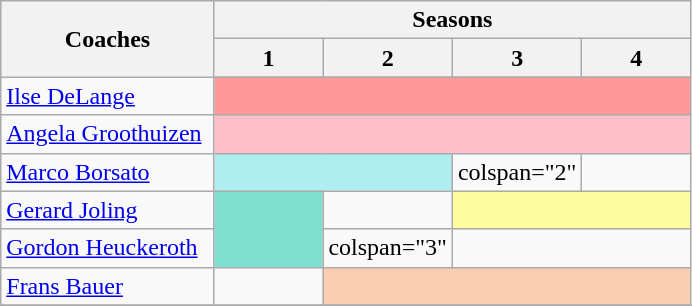<table class="wikitable" width:"80%">
<tr>
<th rowspan="2" width="135">Coaches</th>
<th colspan="4" style="text-align:center">Seasons</th>
</tr>
<tr>
<th width="65">1</th>
<th width="65">2</th>
<th width="65">3</th>
<th width="65">4</th>
</tr>
<tr>
<td><a href='#'>Ilse DeLange</a></td>
<td colspan="4" style="background:#ff9999"></td>
</tr>
<tr>
<td><a href='#'>Angela Groothuizen</a></td>
<td colspan="4" style="background:pink"></td>
</tr>
<tr>
<td><a href='#'>Marco Borsato</a></td>
<td colspan="2" style="background:#afeeee"></td>
<td>colspan="2" </td>
</tr>
<tr>
<td><a href='#'>Gerard Joling</a></td>
<td rowspan="2" style="background:#80e0d0"></td>
<td></td>
<td colspan="2" style="background:#FDFCA0"></td>
</tr>
<tr>
<td><a href='#'>Gordon Heuckeroth</a></td>
<td>colspan="3" </td>
</tr>
<tr>
<td><a href='#'>Frans Bauer</a></td>
<td></td>
<td colspan="3" style="background:#fbceb1"></td>
</tr>
<tr>
</tr>
</table>
